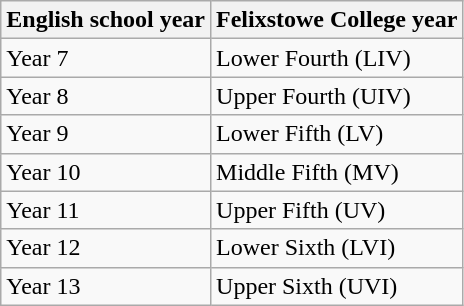<table class="wikitable">
<tr>
<th>English school year</th>
<th>Felixstowe College year</th>
</tr>
<tr>
<td>Year 7</td>
<td>Lower Fourth (LIV)</td>
</tr>
<tr>
<td>Year 8</td>
<td>Upper Fourth (UIV)</td>
</tr>
<tr>
<td>Year 9</td>
<td>Lower Fifth (LV)</td>
</tr>
<tr>
<td>Year 10</td>
<td>Middle Fifth (MV)</td>
</tr>
<tr>
<td>Year 11</td>
<td>Upper Fifth (UV)</td>
</tr>
<tr>
<td>Year 12</td>
<td>Lower Sixth (LVI)</td>
</tr>
<tr>
<td>Year 13</td>
<td>Upper Sixth (UVI)</td>
</tr>
</table>
